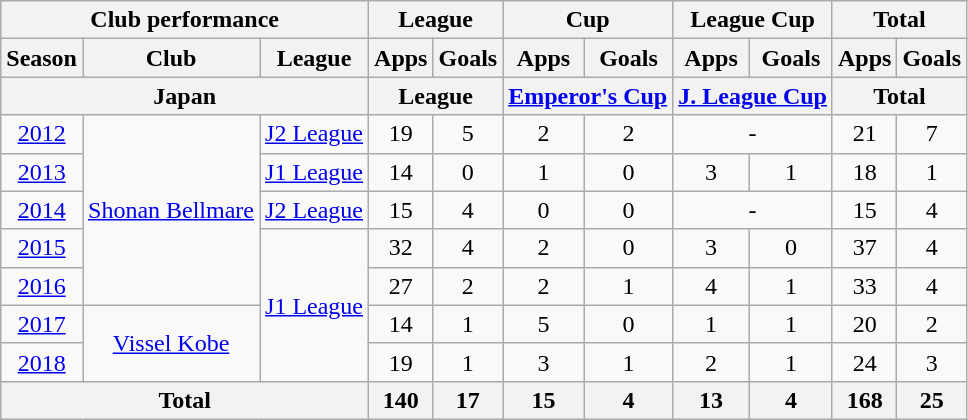<table class="wikitable" style="text-align:center;">
<tr>
<th colspan=3>Club performance</th>
<th colspan=2>League</th>
<th colspan=2>Cup</th>
<th colspan=2>League Cup</th>
<th colspan=2>Total</th>
</tr>
<tr>
<th>Season</th>
<th>Club</th>
<th>League</th>
<th>Apps</th>
<th>Goals</th>
<th>Apps</th>
<th>Goals</th>
<th>Apps</th>
<th>Goals</th>
<th>Apps</th>
<th>Goals</th>
</tr>
<tr>
<th colspan=3>Japan</th>
<th colspan=2>League</th>
<th colspan=2><a href='#'>Emperor's Cup</a></th>
<th colspan="2"><a href='#'>J. League Cup</a></th>
<th colspan=2>Total</th>
</tr>
<tr>
<td><a href='#'>2012</a></td>
<td rowspan="5"><a href='#'>Shonan Bellmare</a></td>
<td><a href='#'>J2 League</a></td>
<td>19</td>
<td>5</td>
<td>2</td>
<td>2</td>
<td colspan="2">-</td>
<td>21</td>
<td>7</td>
</tr>
<tr>
<td><a href='#'>2013</a></td>
<td><a href='#'>J1 League</a></td>
<td>14</td>
<td>0</td>
<td>1</td>
<td>0</td>
<td>3</td>
<td>1</td>
<td>18</td>
<td>1</td>
</tr>
<tr>
<td><a href='#'>2014</a></td>
<td><a href='#'>J2 League</a></td>
<td>15</td>
<td>4</td>
<td>0</td>
<td>0</td>
<td colspan="2">-</td>
<td>15</td>
<td>4</td>
</tr>
<tr>
<td><a href='#'>2015</a></td>
<td rowspan="4"><a href='#'>J1 League</a></td>
<td>32</td>
<td>4</td>
<td>2</td>
<td>0</td>
<td>3</td>
<td>0</td>
<td>37</td>
<td>4</td>
</tr>
<tr>
<td><a href='#'>2016</a></td>
<td>27</td>
<td>2</td>
<td>2</td>
<td>1</td>
<td>4</td>
<td>1</td>
<td>33</td>
<td>4</td>
</tr>
<tr>
<td><a href='#'>2017</a></td>
<td rowspan="2"><a href='#'>Vissel Kobe</a></td>
<td>14</td>
<td>1</td>
<td>5</td>
<td>0</td>
<td>1</td>
<td>1</td>
<td>20</td>
<td>2</td>
</tr>
<tr>
<td><a href='#'>2018</a></td>
<td>19</td>
<td>1</td>
<td>3</td>
<td>1</td>
<td>2</td>
<td>1</td>
<td>24</td>
<td>3</td>
</tr>
<tr>
<th colspan=3>Total</th>
<th>140</th>
<th>17</th>
<th>15</th>
<th>4</th>
<th>13</th>
<th>4</th>
<th>168</th>
<th>25</th>
</tr>
</table>
